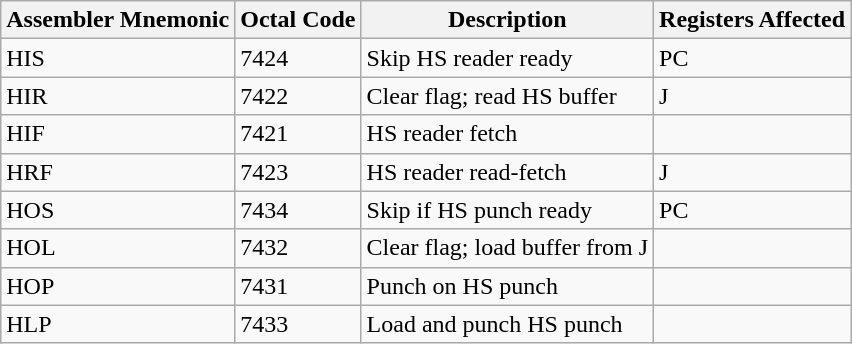<table class="wikitable">
<tr>
<th>Assembler Mnemonic</th>
<th>Octal Code</th>
<th>Description</th>
<th>Registers Affected</th>
</tr>
<tr>
<td>HIS</td>
<td>7424</td>
<td>Skip HS reader ready</td>
<td>PC</td>
</tr>
<tr>
<td>HIR</td>
<td>7422</td>
<td>Clear flag; read HS buffer</td>
<td>J</td>
</tr>
<tr>
<td>HIF</td>
<td>7421</td>
<td>HS reader fetch</td>
<td></td>
</tr>
<tr>
<td>HRF</td>
<td>7423</td>
<td>HS reader read-fetch</td>
<td>J</td>
</tr>
<tr>
<td>HOS</td>
<td>7434</td>
<td>Skip if HS punch ready</td>
<td>PC</td>
</tr>
<tr>
<td>HOL</td>
<td>7432</td>
<td>Clear flag; load buffer from J</td>
<td></td>
</tr>
<tr>
<td>HOP</td>
<td>7431</td>
<td>Punch on HS punch</td>
<td></td>
</tr>
<tr>
<td>HLP</td>
<td>7433</td>
<td>Load and punch HS punch</td>
<td></td>
</tr>
</table>
